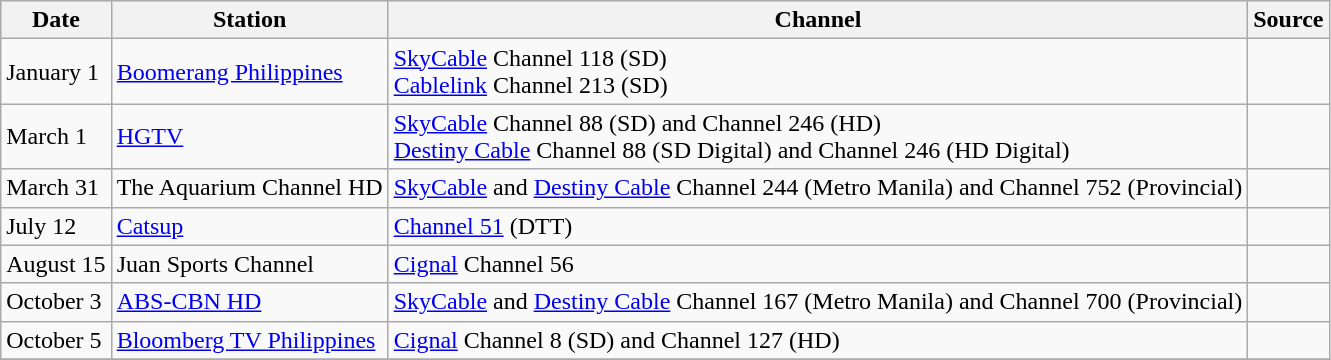<table class="wikitable">
<tr>
<th>Date</th>
<th>Station</th>
<th>Channel</th>
<th>Source</th>
</tr>
<tr>
<td>January 1</td>
<td><a href='#'>Boomerang Philippines</a></td>
<td><a href='#'>SkyCable</a> Channel 118 (SD)<br><a href='#'>Cablelink</a> Channel 213 (SD)</td>
<td></td>
</tr>
<tr>
<td>March 1</td>
<td><a href='#'>HGTV</a></td>
<td><a href='#'>SkyCable</a> Channel 88 (SD) and Channel 246 (HD) <br> <a href='#'>Destiny Cable</a> Channel 88 (SD Digital) and Channel 246 (HD Digital)</td>
<td></td>
</tr>
<tr>
<td>March 31</td>
<td>The Aquarium Channel HD</td>
<td><a href='#'>SkyCable</a> and <a href='#'>Destiny Cable</a> Channel 244 (Metro Manila) and Channel 752 (Provincial)</td>
<td></td>
</tr>
<tr>
<td>July 12</td>
<td><a href='#'>Catsup</a></td>
<td><a href='#'>Channel 51</a> (DTT)</td>
<td></td>
</tr>
<tr>
<td>August 15</td>
<td>Juan Sports Channel</td>
<td><a href='#'>Cignal</a> Channel 56</td>
<td></td>
</tr>
<tr>
<td>October 3</td>
<td><a href='#'>ABS-CBN HD</a></td>
<td><a href='#'>SkyCable</a> and <a href='#'>Destiny Cable</a> Channel 167 (Metro Manila) and Channel 700 (Provincial)</td>
<td></td>
</tr>
<tr>
<td>October 5</td>
<td><a href='#'>Bloomberg TV Philippines</a></td>
<td><a href='#'>Cignal</a> Channel 8 (SD) and Channel 127 (HD)</td>
<td></td>
</tr>
<tr>
</tr>
</table>
